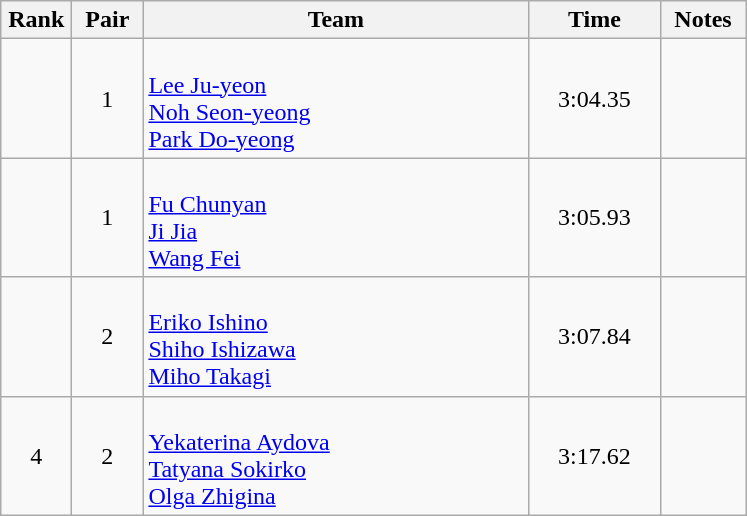<table class=wikitable style="text-align:center">
<tr>
<th width=40>Rank</th>
<th width=40>Pair</th>
<th width=250>Team</th>
<th width=80>Time</th>
<th width=50>Notes</th>
</tr>
<tr>
<td></td>
<td>1</td>
<td align=left><br><a href='#'>Lee Ju-yeon</a><br><a href='#'>Noh Seon-yeong</a><br><a href='#'>Park Do-yeong</a></td>
<td>3:04.35</td>
<td></td>
</tr>
<tr>
<td></td>
<td>1</td>
<td align=left><br><a href='#'>Fu Chunyan</a><br><a href='#'>Ji Jia</a><br><a href='#'>Wang Fei</a></td>
<td>3:05.93</td>
<td></td>
</tr>
<tr>
<td></td>
<td>2</td>
<td align=left><br><a href='#'>Eriko Ishino</a><br><a href='#'>Shiho Ishizawa</a><br><a href='#'>Miho Takagi</a></td>
<td>3:07.84</td>
<td></td>
</tr>
<tr>
<td>4</td>
<td>2</td>
<td align=left><br><a href='#'>Yekaterina Aydova</a><br><a href='#'>Tatyana Sokirko</a><br><a href='#'>Olga Zhigina</a></td>
<td>3:17.62</td>
<td></td>
</tr>
</table>
